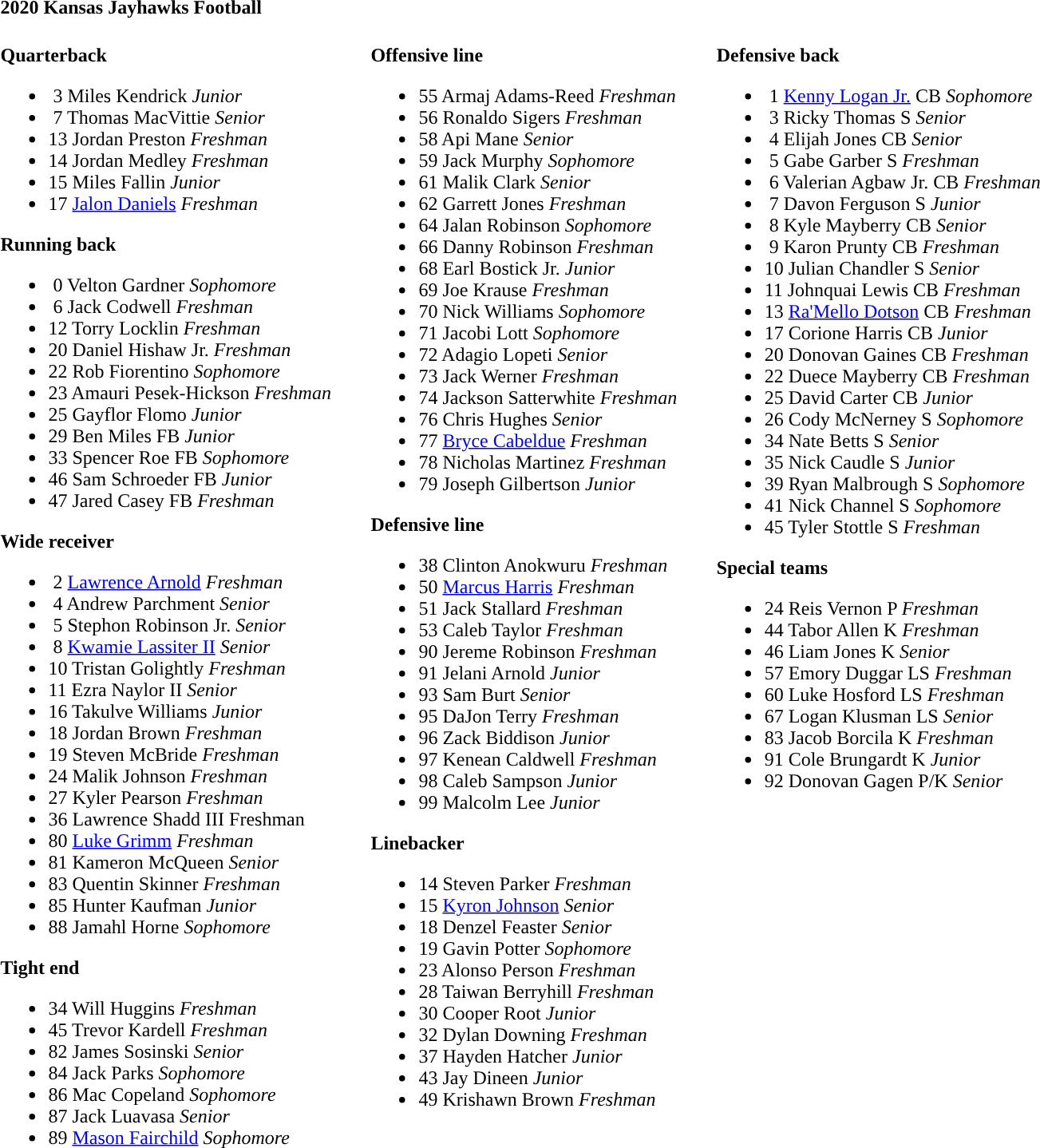<table class="toccolours" style="text-align: left;">
<tr>
<td colspan=11><strong>2020 Kansas Jayhawks Football</strong></td>
</tr>
<tr>
<td valign="top"><br><strong>Quarterback</strong><ul><li> 3 Miles Kendrick	<em>Junior</em></li><li> 7 Thomas MacVittie <em>Senior</em></li><li>13 Jordan Preston <em> Freshman</em></li><li>14 Jordan Medley <em>Freshman</em></li><li>15 Miles Fallin <em>Junior</em></li><li>17 <a href='#'>Jalon Daniels</a> <em>Freshman</em></li></ul><strong>Running back</strong><ul><li> 0 Velton Gardner	<em>Sophomore</em></li><li> 6 Jack Codwell <em>Freshman</em></li><li>12 Torry Locklin <em> Freshman</em></li><li>20 Daniel Hishaw Jr. <em>Freshman</em></li><li>22 Rob Fiorentino <em>Sophomore</em></li><li>23 Amauri Pesek-Hickson <em>Freshman</em></li><li>25 Gayflor Flomo <em>Junior</em></li><li>29 Ben Miles FB <em>Junior</em></li><li>33 Spencer Roe	FB <em>Sophomore</em></li><li>46 Sam Schroeder FB <em>Junior</em></li><li>47 Jared Casey FB <em>Freshman</em></li></ul><strong>Wide receiver</strong><ul><li> 2 <a href='#'>Lawrence Arnold</a> <em>Freshman</em></li><li> 4 Andrew Parchment <em>Senior</em></li><li> 5 Stephon Robinson Jr. <em>Senior</em></li><li> 8 <a href='#'>Kwamie Lassiter II</a> <em>Senior</em></li><li>10 Tristan Golightly <em>Freshman</em></li><li>11 Ezra Naylor II <em>Senior</em></li><li>16 Takulve Williams <em>Junior</em></li><li>18 Jordan Brown <em>Freshman</em></li><li>19 Steven McBride <em>Freshman</em></li><li>24 Malik Johnson <em>Freshman</em></li><li>27 Kyler Pearson <em>Freshman</em></li><li>36 Lawrence Shadd III  Freshman</li><li>80 <a href='#'>Luke Grimm</a> <em>Freshman</em></li><li>81 Kameron McQueen <em>Senior</em></li><li>83 Quentin Skinner <em>Freshman</em></li><li>85 Hunter Kaufman <em>Junior</em></li><li>88 Jamahl Horne <em>Sophomore</em></li></ul><strong>Tight end</strong><ul><li>34 Will Huggins <em>Freshman</em></li><li>45 Trevor Kardell <em>Freshman</em></li><li>82 James Sosinski <em> Senior</em></li><li>84 Jack Parks <em>Sophomore</em></li><li>86 Mac Copeland <em>Sophomore</em></li><li>87 Jack Luavasa <em>Senior</em></li><li>89 <a href='#'>Mason Fairchild</a> <em>Sophomore</em></li></ul></td>
<td width="25"> </td>
<td valign="top"><br><strong>Offensive line</strong><ul><li>55 Armaj Adams-Reed <em>Freshman</em></li><li>56 Ronaldo Sigers <em>Freshman</em></li><li>58 Api Mane <em>Senior</em></li><li>59 Jack Murphy <em>Sophomore</em></li><li>61 Malik Clark <em>Senior</em></li><li>62 Garrett Jones <em>Freshman</em></li><li>64 Jalan Robinson <em>Sophomore</em></li><li>66 Danny Robinson <em>Freshman</em></li><li>68 Earl Bostick Jr. <em> Junior</em></li><li>69 Joe Krause <em> Freshman</em></li><li>70 Nick Williams <em>Sophomore</em></li><li>71 Jacobi Lott <em>Sophomore</em></li><li>72 Adagio Lopeti <em>Senior</em></li><li>73 Jack Werner <em> Freshman</em></li><li>74 Jackson Satterwhite	<em>Freshman</em></li><li>76 Chris Hughes <em>Senior</em></li><li>77 <a href='#'>Bryce Cabeldue</a> <em>Freshman</em></li><li>78 Nicholas Martinez <em>Freshman</em></li><li>79 Joseph Gilbertson <em>Junior</em></li></ul><strong>Defensive line</strong><ul><li>38 Clinton Anokwuru <em>Freshman</em></li><li>50 <a href='#'>Marcus Harris</a> <em> Freshman</em></li><li>51 Jack Stallard <em> Freshman</em></li><li>53 Caleb Taylor <em>Freshman</em></li><li>90 Jereme Robinson <em>Freshman</em></li><li>91 Jelani Arnold <em>Junior</em></li><li>93 Sam Burt <em>Senior</em></li><li>95 DaJon Terry	<em> Freshman</em></li><li>96 Zack Biddison <em>Junior</em></li><li>97 Kenean Caldwell <em>Freshman</em></li><li>98 Caleb Sampson <em>Junior</em></li><li>99 Malcolm Lee <em>Junior</em></li></ul><strong>Linebacker</strong><ul><li>14 Steven Parker <em> Freshman</em></li><li>15 <a href='#'>Kyron Johnson</a> <em>Senior</em></li><li>18 Denzel Feaster <em>Senior</em></li><li>19 Gavin Potter <em>Sophomore</em></li><li>23 Alonso Person <em>Freshman</em></li><li>28 Taiwan Berryhill <em>Freshman</em></li><li>30 Cooper Root <em>Junior</em></li><li>32 Dylan Downing <em> Freshman</em></li><li>37 Hayden Hatcher <em>Junior</em></li><li>43 Jay Dineen <em>Junior</em></li><li>49 Krishawn Brown <em>Freshman</em></li></ul></td>
<td width="25"> </td>
<td valign="top"><br><strong>Defensive back</strong><ul><li> 1 <a href='#'>Kenny Logan Jr.</a> CB <em>Sophomore</em></li><li> 3 Ricky Thomas S <em>Senior</em></li><li> 4 Elijah Jones CB <em>Senior</em></li><li> 5 Gabe Garber S <em>Freshman</em></li><li> 6 Valerian Agbaw Jr. CB <em> Freshman</em></li><li> 7 Davon Ferguson	S <em>Junior</em></li><li> 8 Kyle Mayberry CB <em>Senior</em></li><li> 9 Karon Prunty CB <em>Freshman</em></li><li>10 Julian Chandler S <em>Senior</em></li><li>11 Johnquai Lewis CB <em>Freshman</em></li><li>13 <a href='#'>Ra'Mello Dotson</a> CB <em>Freshman</em></li><li>17 Corione Harris CB <em>Junior</em></li><li>20 Donovan Gaines CB <em>Freshman</em></li><li>22 Duece Mayberry CB <em>Freshman</em></li><li>25 David Carter CB <em>Junior</em></li><li>26 Cody McNerney S <em>Sophomore</em></li><li>34 Nate Betts S <em> Senior</em></li><li>35 Nick Caudle S <em>Junior</em></li><li>39 Ryan Malbrough S <em>Sophomore</em></li><li>41 Nick Channel S <em>Sophomore</em></li><li>45 Tyler Stottle S <em> Freshman</em></li></ul><strong>Special teams</strong><ul><li>24 Reis Vernon P <em>Freshman</em></li><li>44 Tabor Allen K <em>Freshman</em></li><li>46 Liam Jones K <em>Senior</em></li><li>57 Emory Duggar LS <em>Freshman</em></li><li>60 Luke Hosford LS <em> Freshman</em></li><li>67 Logan Klusman LS <em>Senior</em></li><li>83 Jacob Borcila K <em> Freshman</em></li><li>91 Cole Brungardt K <em>Junior</em></li><li>92 Donovan Gagen P/K <em>Senior</em></li></ul></td>
</tr>
</table>
